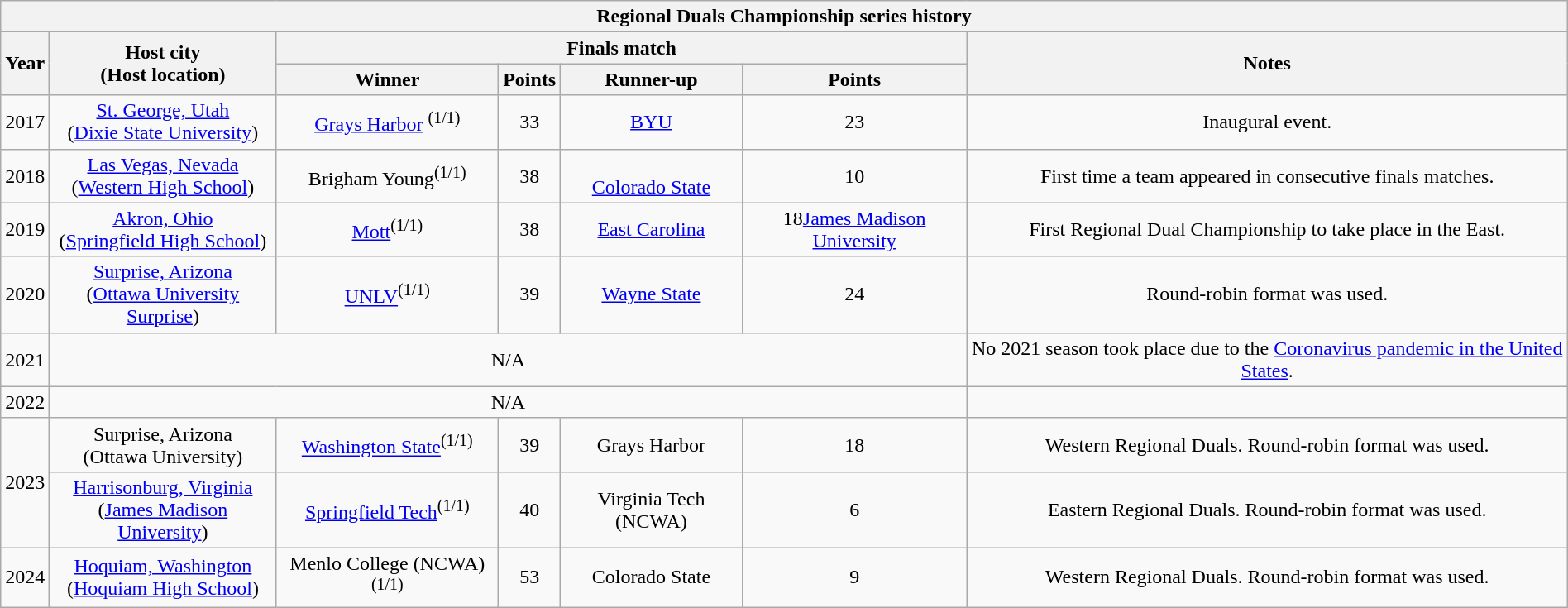<table class="wikitable" style="width:100%; text-align:center;">
<tr>
<th colspan=10>Regional Duals Championship series history</th>
</tr>
<tr>
<th rowspan="2">Year</th>
<th rowspan="2">Host city<br>(Host location)</th>
<th colspan=4>Finals match</th>
<th rowspan="2">Notes</th>
</tr>
<tr>
<th>Winner</th>
<th>Points</th>
<th>Runner-up</th>
<th>Points</th>
</tr>
<tr>
<td>2017</td>
<td><a href='#'>St. George, Utah</a><br>(<a href='#'>Dixie State University</a>)</td>
<td><a href='#'>Grays Harbor</a> <sup>(1/1)</sup></td>
<td>33</td>
<td><a href='#'>BYU</a><br></td>
<td>23</td>
<td>Inaugural event.</td>
</tr>
<tr>
<td>2018</td>
<td><a href='#'>Las Vegas, Nevada</a><br>(<a href='#'>Western High School</a>)</td>
<td>Brigham Young<sup>(1/1)</sup></td>
<td>38</td>
<td><br><a href='#'>Colorado State</a></td>
<td>10</td>
<td>First time a team appeared in consecutive finals matches.</td>
</tr>
<tr>
<td>2019</td>
<td><a href='#'>Akron, Ohio</a><br>(<a href='#'>Springfield High School</a>)</td>
<td><a href='#'>Mott</a><sup>(1/1)</sup></td>
<td>38</td>
<td><a href='#'>East Carolina</a><br></td>
<td>18<a href='#'>James Madison University</a></td>
<td>First Regional Dual Championship to take place in the East.</td>
</tr>
<tr>
<td>2020</td>
<td><a href='#'>Surprise, Arizona</a><br>(<a href='#'>Ottawa University Surprise</a>)</td>
<td><a href='#'>UNLV</a><sup>(1/1)</sup></td>
<td>39</td>
<td><a href='#'>Wayne State</a><br></td>
<td>24</td>
<td>Round-robin format was used.</td>
</tr>
<tr>
<td>2021</td>
<td colspan=5>N/A</td>
<td>No 2021 season took place due to the <a href='#'>Coronavirus pandemic in the United States</a>.</td>
</tr>
<tr>
<td>2022</td>
<td colspan=5>N/A</td>
<td></td>
</tr>
<tr>
<td ! rowspan="2">2023</td>
<td>Surprise, Arizona<br>(Ottawa University)</td>
<td><a href='#'>Washington State</a><sup>(1/1)</sup></td>
<td>39</td>
<td>Grays Harbor<br></td>
<td>18</td>
<td>Western Regional Duals. Round-robin format was used.</td>
</tr>
<tr>
<td><a href='#'>Harrisonburg, Virginia</a><br>(<a href='#'>James Madison University</a>)</td>
<td><a href='#'>Springfield Tech</a><sup>(1/1)</sup></td>
<td>40</td>
<td>Virginia Tech (NCWA)<br></td>
<td>6</td>
<td>Eastern Regional Duals. Round-robin format was used.</td>
</tr>
<tr>
<td>2024</td>
<td><a href='#'>Hoquiam, Washington</a><br>(<a href='#'>Hoquiam High School</a>)</td>
<td>Menlo College (NCWA)<sup>(1/1)</sup></td>
<td>53</td>
<td>Colorado State<br></td>
<td>9</td>
<td>Western Regional Duals. Round-robin format was used.</td>
</tr>
</table>
